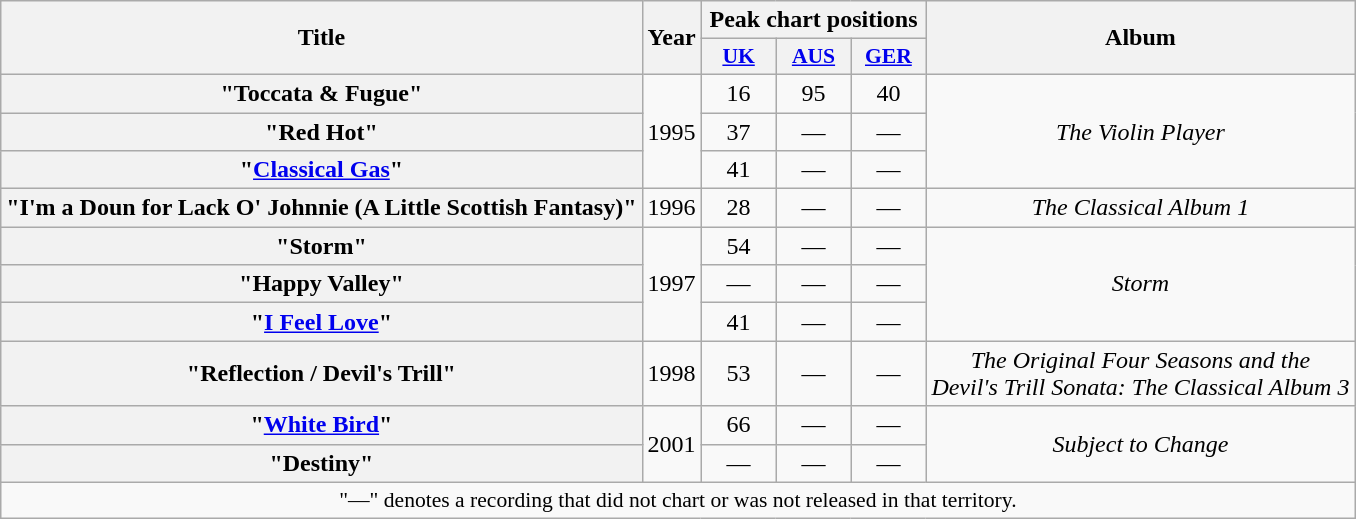<table class="wikitable plainrowheaders" style="text-align:center;">
<tr>
<th scope="col" rowspan="2">Title</th>
<th scope="col" rowspan="2">Year</th>
<th scope="col" colspan="3">Peak chart positions</th>
<th scope="col" rowspan="2">Album</th>
</tr>
<tr>
<th scope="col" style="width:3em;font-size:90%;"><a href='#'>UK</a><br></th>
<th scope="col" style="width:3em;font-size:90%;"><a href='#'>AUS</a><br></th>
<th scope="col" style="width:3em;font-size:90%;"><a href='#'>GER</a><br></th>
</tr>
<tr>
<th scope="row">"Toccata & Fugue"</th>
<td rowspan=3>1995</td>
<td>16</td>
<td>95</td>
<td>40</td>
<td rowspan=3><em>The Violin Player</em></td>
</tr>
<tr>
<th scope="row">"Red Hot"</th>
<td>37</td>
<td>—</td>
<td>—</td>
</tr>
<tr>
<th scope="row">"<a href='#'>Classical Gas</a>"</th>
<td>41</td>
<td>—</td>
<td>—</td>
</tr>
<tr>
<th scope="row">"I'm a Doun for Lack O' Johnnie (A Little Scottish Fantasy)"</th>
<td>1996</td>
<td>28</td>
<td>—</td>
<td>—</td>
<td><em>The Classical Album 1</em></td>
</tr>
<tr>
<th scope="row">"Storm"</th>
<td rowspan=3>1997</td>
<td>54</td>
<td>—</td>
<td>—</td>
<td rowspan=3><em>Storm</em></td>
</tr>
<tr>
<th scope="row">"Happy Valley"</th>
<td>—</td>
<td>—</td>
<td>—</td>
</tr>
<tr>
<th scope="row">"<a href='#'>I Feel Love</a>"</th>
<td>41</td>
<td>—</td>
<td>—</td>
</tr>
<tr>
<th scope="row">"Reflection / Devil's Trill"</th>
<td>1998</td>
<td>53</td>
<td>—</td>
<td>—</td>
<td><em>The Original Four Seasons and the<br>Devil's Trill Sonata: The Classical Album 3</em></td>
</tr>
<tr>
<th scope="row">"<a href='#'>White Bird</a>"</th>
<td rowspan=2>2001</td>
<td>66</td>
<td>—</td>
<td>—</td>
<td rowspan=2><em>Subject to Change</em></td>
</tr>
<tr>
<th scope="row">"Destiny"</th>
<td>—</td>
<td>—</td>
<td>—</td>
</tr>
<tr>
<td colspan="15" style="font-size:90%">"—" denotes a recording that did not chart or was not released in that territory.</td>
</tr>
</table>
